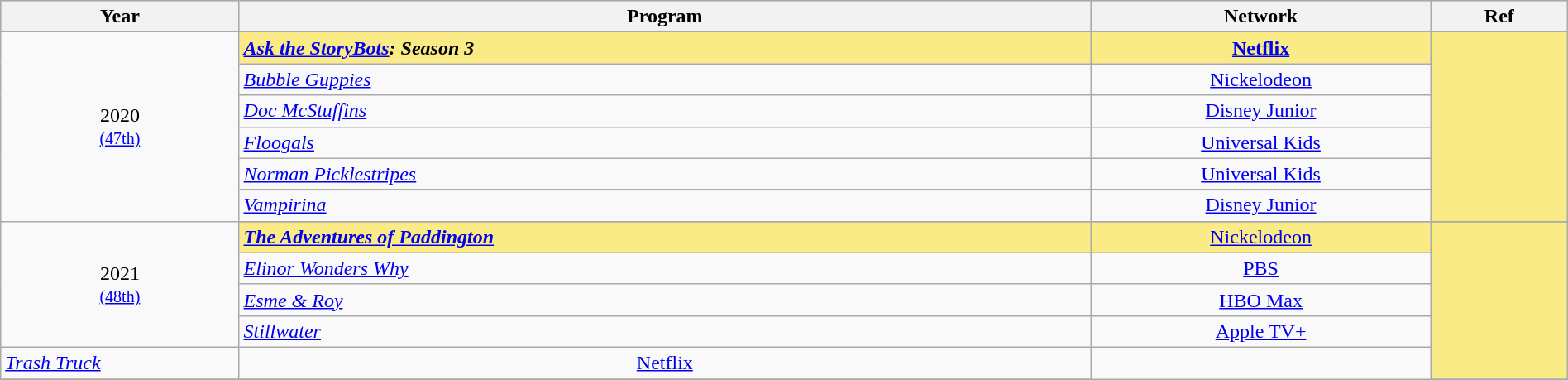<table class="wikitable" style="width:100%">
<tr style="background:#bebebe;">
<th style="width:7%;">Year</th>
<th style="width:25%;">Program</th>
<th style="width:10%;">Network</th>
<th style="width:4%;">Ref</th>
</tr>
<tr>
<td rowspan=7 style="text-align:center">2020 <br><small><a href='#'>(47th)</a></small></td>
</tr>
<tr style="background:#FAEB86">
<td><strong><em><a href='#'>Ask the StoryBots</a>: Season 3</em></strong></td>
<td style="text-align:center;"><strong><a href='#'>Netflix</a></strong></td>
<td rowspan=6 style="text-align:center;"></td>
</tr>
<tr>
<td><em><a href='#'>Bubble Guppies</a></em></td>
<td style="text-align:center;"><a href='#'>Nickelodeon</a></td>
</tr>
<tr>
<td><em><a href='#'>Doc McStuffins</a></em></td>
<td style="text-align:center;"><a href='#'>Disney Junior</a></td>
</tr>
<tr>
<td><em><a href='#'>Floogals</a></em></td>
<td style="text-align:center;"><a href='#'>Universal Kids</a></td>
</tr>
<tr>
<td><em><a href='#'>Norman Picklestripes</a></em></td>
<td style="text-align:center;"><a href='#'>Universal Kids</a></td>
</tr>
<tr>
<td><em><a href='#'>Vampirina</a></em></td>
<td style="text-align:center;"><a href='#'>Disney Junior</a></td>
</tr>
<tr>
<td rowspan=6 style="text-align:center">2021 <br><small><a href='#'>(48th)</a></small></td>
</tr>
<tr>
</tr>
<tr style="background:#FAEB86">
<td><strong><em><a href='#'>The Adventures of Paddington</a></em></strong></td>
<td style="text-align:center;"><a href='#'>Nickelodeon</a></td>
<td rowspan=5 style="text-align:center;"></td>
</tr>
<tr>
<td><em><a href='#'>Elinor Wonders Why</a></em></td>
<td style="text-align:center;"><a href='#'>PBS</a></td>
</tr>
<tr>
<td><em><a href='#'>Esme & Roy</a></em></td>
<td style="text-align:center;"><a href='#'>HBO Max</a></td>
</tr>
<tr>
<td><em><a href='#'>Stillwater</a></em></td>
<td style="text-align:center;"><a href='#'>Apple TV+</a></td>
</tr>
<tr>
<td><em><a href='#'>Trash Truck</a></em></td>
<td style="text-align:center;"><a href='#'>Netflix</a></td>
</tr>
<tr>
</tr>
</table>
